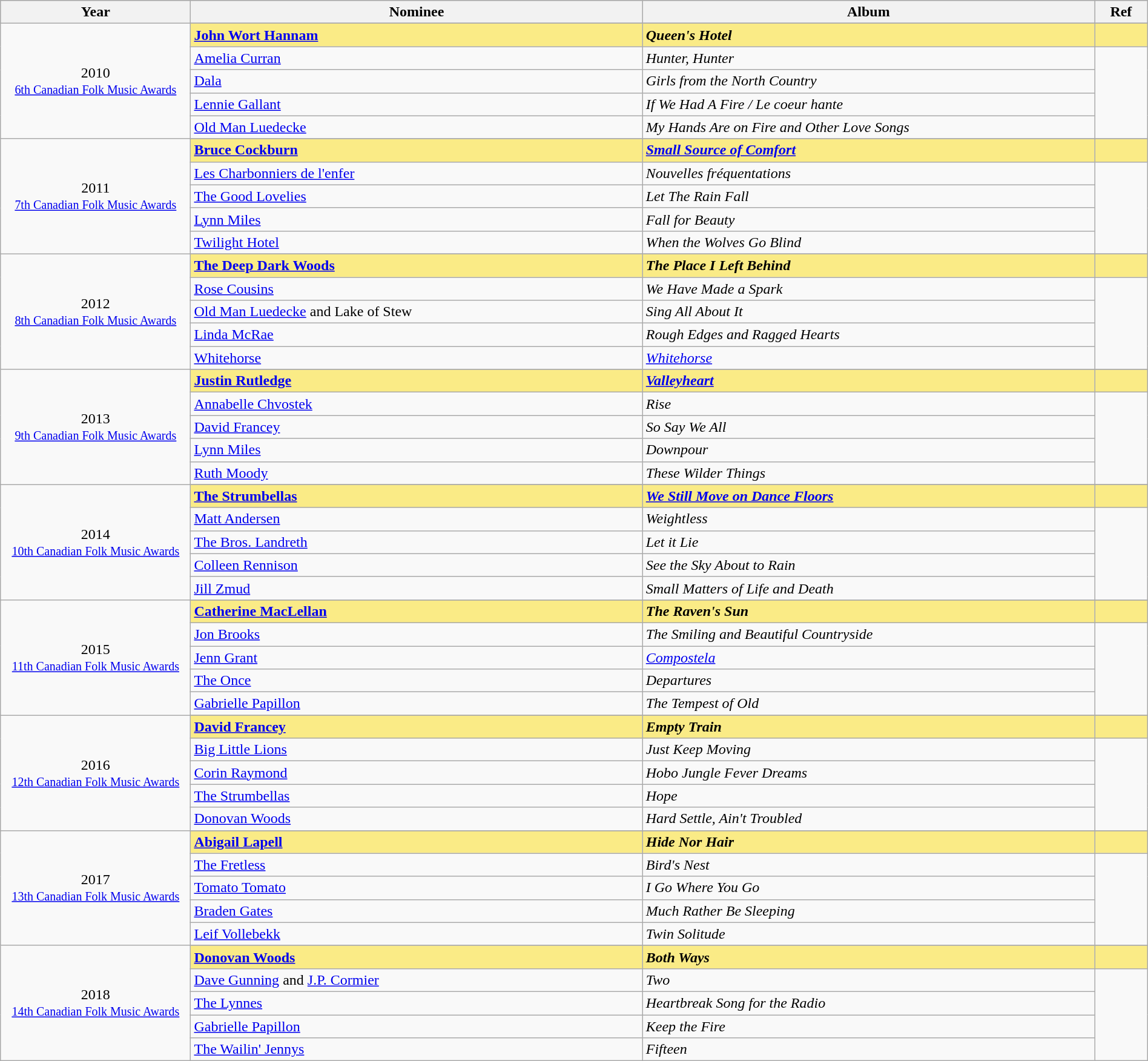<table class="wikitable" style="width:100%;">
<tr style="background:#bebebe;">
<th style="width:8%;">Year</th>
<th style="width:19%;">Nominee</th>
<th style="width:19%;">Album</th>
<th style="width:2%;">Ref</th>
</tr>
<tr>
<td rowspan="6" align="center">2010 <br> <small><a href='#'>6th Canadian Folk Music Awards</a></small></td>
</tr>
<tr style="background:#FAEB86;">
<td><strong><a href='#'>John Wort Hannam</a></strong></td>
<td><strong><em>Queen's Hotel</em></strong></td>
<td></td>
</tr>
<tr>
<td><a href='#'>Amelia Curran</a></td>
<td><em>Hunter, Hunter</em></td>
<td rowspan=4></td>
</tr>
<tr>
<td><a href='#'>Dala</a></td>
<td><em>Girls from the North Country</em></td>
</tr>
<tr>
<td><a href='#'>Lennie Gallant</a></td>
<td><em>If We Had A Fire / Le coeur hante</em></td>
</tr>
<tr>
<td><a href='#'>Old Man Luedecke</a></td>
<td><em>My Hands Are on Fire and Other Love Songs</em></td>
</tr>
<tr>
<td rowspan="6" align="center">2011 <br> <small><a href='#'>7th Canadian Folk Music Awards</a></small></td>
</tr>
<tr style="background:#FAEB86;">
<td><strong><a href='#'>Bruce Cockburn</a></strong></td>
<td><strong><em><a href='#'>Small Source of Comfort</a></em></strong></td>
<td></td>
</tr>
<tr>
<td><a href='#'>Les Charbonniers de l'enfer</a></td>
<td><em>Nouvelles fréquentations</em></td>
<td rowspan=4></td>
</tr>
<tr>
<td><a href='#'>The Good Lovelies</a></td>
<td><em>Let The Rain Fall</em></td>
</tr>
<tr>
<td><a href='#'>Lynn Miles</a></td>
<td><em>Fall for Beauty</em></td>
</tr>
<tr>
<td><a href='#'>Twilight Hotel</a></td>
<td><em>When the Wolves Go Blind</em></td>
</tr>
<tr>
<td rowspan="6" align="center">2012 <br> <small><a href='#'>8th Canadian Folk Music Awards</a></small></td>
</tr>
<tr style="background:#FAEB86;">
<td><strong><a href='#'>The Deep Dark Woods</a></strong></td>
<td><strong><em>The Place I Left Behind</em></strong></td>
<td></td>
</tr>
<tr>
<td><a href='#'>Rose Cousins</a></td>
<td><em>We Have Made a Spark</em></td>
<td rowspan=4></td>
</tr>
<tr>
<td><a href='#'>Old Man Luedecke</a> and Lake of Stew</td>
<td><em>Sing All About It</em></td>
</tr>
<tr>
<td><a href='#'>Linda McRae</a></td>
<td><em>Rough Edges and Ragged Hearts</em></td>
</tr>
<tr>
<td><a href='#'>Whitehorse</a></td>
<td><em><a href='#'>Whitehorse</a></em></td>
</tr>
<tr>
<td rowspan="6" align="center">2013 <br> <small><a href='#'>9th Canadian Folk Music Awards</a></small></td>
</tr>
<tr style="background:#FAEB86;">
<td><strong><a href='#'>Justin Rutledge</a></strong></td>
<td><strong><em><a href='#'>Valleyheart</a></em></strong></td>
<td></td>
</tr>
<tr>
<td><a href='#'>Annabelle Chvostek</a></td>
<td><em>Rise</em></td>
<td rowspan=4></td>
</tr>
<tr>
<td><a href='#'>David Francey</a></td>
<td><em>So Say We All</em></td>
</tr>
<tr>
<td><a href='#'>Lynn Miles</a></td>
<td><em>Downpour</em></td>
</tr>
<tr>
<td><a href='#'>Ruth Moody</a></td>
<td><em>These Wilder Things</em></td>
</tr>
<tr>
<td rowspan="6" align="center">2014 <br> <small><a href='#'>10th Canadian Folk Music Awards</a></small></td>
</tr>
<tr style="background:#FAEB86;">
<td><strong><a href='#'>The Strumbellas</a></strong></td>
<td><strong><em><a href='#'>We Still Move on Dance Floors</a></em></strong></td>
<td></td>
</tr>
<tr>
<td><a href='#'>Matt Andersen</a></td>
<td><em>Weightless</em></td>
<td rowspan=4></td>
</tr>
<tr>
<td><a href='#'>The Bros. Landreth</a></td>
<td><em>Let it Lie</em></td>
</tr>
<tr>
<td><a href='#'>Colleen Rennison</a></td>
<td><em>See the Sky About to Rain</em></td>
</tr>
<tr>
<td><a href='#'>Jill Zmud</a></td>
<td><em>Small Matters of Life and Death</em></td>
</tr>
<tr>
<td rowspan="6" align="center">2015 <br> <small><a href='#'>11th Canadian Folk Music Awards</a></small></td>
</tr>
<tr style="background:#FAEB86;">
<td><strong><a href='#'>Catherine MacLellan</a></strong></td>
<td><strong><em>The Raven's Sun</em></strong></td>
<td></td>
</tr>
<tr>
<td><a href='#'>Jon Brooks</a></td>
<td><em>The Smiling and Beautiful Countryside</em></td>
<td rowspan=4></td>
</tr>
<tr>
<td><a href='#'>Jenn Grant</a></td>
<td><em><a href='#'>Compostela</a></em></td>
</tr>
<tr>
<td><a href='#'>The Once</a></td>
<td><em>Departures</em></td>
</tr>
<tr>
<td><a href='#'>Gabrielle Papillon</a></td>
<td><em>The Tempest of Old</em></td>
</tr>
<tr>
<td rowspan="6" align="center">2016 <br> <small><a href='#'>12th Canadian Folk Music Awards</a></small></td>
</tr>
<tr style="background:#FAEB86;">
<td><strong><a href='#'>David Francey</a></strong></td>
<td><strong><em>Empty Train</em></strong></td>
<td></td>
</tr>
<tr>
<td><a href='#'>Big Little Lions</a></td>
<td><em>Just Keep Moving</em></td>
<td rowspan=4></td>
</tr>
<tr>
<td><a href='#'>Corin Raymond</a></td>
<td><em>Hobo Jungle Fever Dreams</em></td>
</tr>
<tr>
<td><a href='#'>The Strumbellas</a></td>
<td><em>Hope</em></td>
</tr>
<tr>
<td><a href='#'>Donovan Woods</a></td>
<td><em>Hard Settle, Ain't Troubled</em></td>
</tr>
<tr>
<td rowspan="6" align="center">2017 <br> <small><a href='#'>13th Canadian Folk Music Awards</a></small></td>
</tr>
<tr style="background:#FAEB86;">
<td><strong><a href='#'>Abigail Lapell</a></strong></td>
<td><strong><em>Hide Nor Hair</em></strong></td>
<td></td>
</tr>
<tr>
<td><a href='#'>The Fretless</a></td>
<td><em>Bird's Nest</em></td>
<td rowspan=4></td>
</tr>
<tr>
<td><a href='#'>Tomato Tomato</a></td>
<td><em>I Go Where You Go</em></td>
</tr>
<tr>
<td><a href='#'>Braden Gates</a></td>
<td><em>Much Rather Be Sleeping</em></td>
</tr>
<tr>
<td><a href='#'>Leif Vollebekk</a></td>
<td><em>Twin Solitude</em></td>
</tr>
<tr>
<td rowspan="6" align="center">2018 <br> <small><a href='#'>14th Canadian Folk Music Awards</a></small></td>
</tr>
<tr style="background:#FAEB86;">
<td><strong><a href='#'>Donovan Woods</a></strong></td>
<td><strong><em>Both Ways</em></strong></td>
<td></td>
</tr>
<tr>
<td><a href='#'>Dave Gunning</a> and <a href='#'>J.P. Cormier</a></td>
<td><em>Two</em></td>
<td rowspan=4></td>
</tr>
<tr>
<td><a href='#'>The Lynnes</a></td>
<td><em>Heartbreak Song for the Radio</em></td>
</tr>
<tr>
<td><a href='#'>Gabrielle Papillon</a></td>
<td><em>Keep the Fire</em></td>
</tr>
<tr>
<td><a href='#'>The Wailin' Jennys</a></td>
<td><em>Fifteen</em></td>
</tr>
</table>
